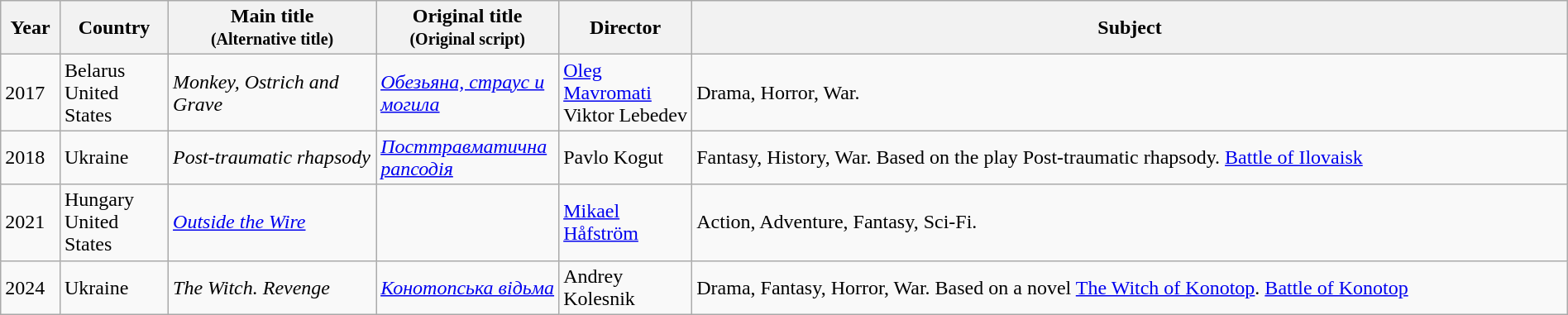<table class="wikitable sortable" style="width:100%;">
<tr>
<th>Year</th>
<th width= 80>Country</th>
<th class="unsortable" style="width:160px;">Main title<br><small>(Alternative title)</small></th>
<th class="unsortable" style="width:140px;">Original title<br><small>(Original script)</small></th>
<th width=100>Director</th>
<th class="unsortable">Subject</th>
</tr>
<tr>
<td>2017</td>
<td>Belarus<br>United States</td>
<td><em>Monkey, Ostrich and Grave</em></td>
<td><em><a href='#'>Обезьяна, страус и могила</a></em></td>
<td><a href='#'>Oleg Mavromati</a><br>Viktor Lebedev</td>
<td>Drama, Horror, War.</td>
</tr>
<tr>
<td>2018</td>
<td>Ukraine</td>
<td><em>Post-traumatic rhapsody</em></td>
<td><em><a href='#'>Посттравматична рапсодія</a></em></td>
<td>Pavlo Kogut</td>
<td>Fantasy, History, War. Based on the play Post-traumatic rhapsody. <a href='#'>Battle of Ilovaisk</a></td>
</tr>
<tr>
<td>2021</td>
<td>Hungary<br>United States</td>
<td><em><a href='#'>Outside the Wire</a></em></td>
<td></td>
<td><a href='#'>Mikael Håfström</a></td>
<td>Action, Adventure, Fantasy, Sci-Fi.</td>
</tr>
<tr>
<td>2024</td>
<td>Ukraine</td>
<td><em>The Witch. Revenge</em></td>
<td><em><a href='#'>Конотопська відьма</a></em></td>
<td>Andrey Kolesnik</td>
<td>Drama, Fantasy, Horror, War. Based on a novel <a href='#'>The Witch of Konotop</a>. <a href='#'>Battle of Konotop</a></td>
</tr>
</table>
